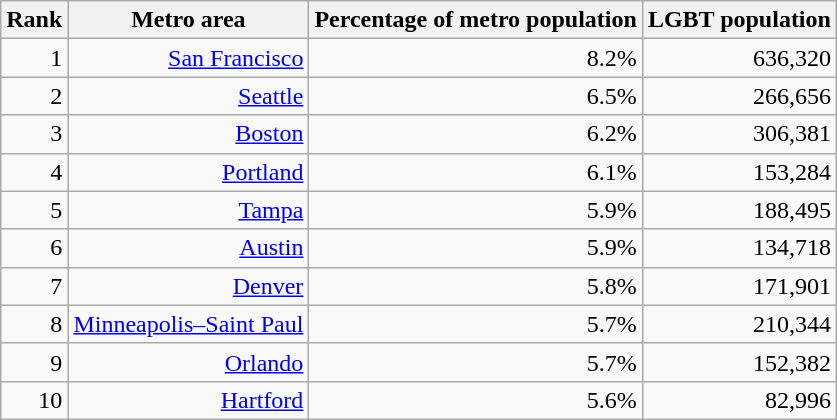<table class="wikitable" style="text-align:right;">
<tr>
<th>Rank</th>
<th>Metro area</th>
<th>Percentage of metro population</th>
<th>LGBT population</th>
</tr>
<tr>
<td>1</td>
<td><a href='#'>San Francisco</a></td>
<td>8.2%</td>
<td>636,320</td>
</tr>
<tr>
<td>2</td>
<td><a href='#'>Seattle</a></td>
<td>6.5%</td>
<td>266,656</td>
</tr>
<tr>
<td>3</td>
<td><a href='#'>Boston</a></td>
<td>6.2%</td>
<td>306,381</td>
</tr>
<tr>
<td>4</td>
<td><a href='#'>Portland</a></td>
<td>6.1%</td>
<td>153,284</td>
</tr>
<tr>
<td>5</td>
<td><a href='#'>Tampa</a></td>
<td>5.9%</td>
<td>188,495</td>
</tr>
<tr>
<td>6</td>
<td><a href='#'>Austin</a></td>
<td>5.9%</td>
<td>134,718</td>
</tr>
<tr>
<td>7</td>
<td><a href='#'>Denver</a></td>
<td>5.8%</td>
<td>171,901</td>
</tr>
<tr>
<td>8</td>
<td><a href='#'>Minneapolis–Saint Paul</a></td>
<td>5.7%</td>
<td>210,344</td>
</tr>
<tr>
<td>9</td>
<td><a href='#'>Orlando</a></td>
<td>5.7%</td>
<td>152,382</td>
</tr>
<tr>
<td>10</td>
<td><a href='#'>Hartford</a></td>
<td>5.6%</td>
<td>82,996</td>
</tr>
</table>
